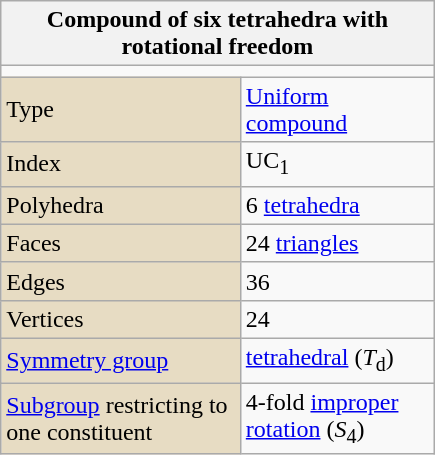<table class=wikitable style="float:right; margin-left:8px; width:290px">
<tr>
<th bgcolor=#e7dcc3 colspan=2>Compound of six tetrahedra with rotational freedom</th>
</tr>
<tr>
<td align=center colspan=2></td>
</tr>
<tr>
<td bgcolor=#e7dcc3>Type</td>
<td><a href='#'>Uniform compound</a></td>
</tr>
<tr>
<td bgcolor=#e7dcc3>Index</td>
<td>UC<sub>1</sub></td>
</tr>
<tr>
<td bgcolor=#e7dcc3>Polyhedra</td>
<td>6 <a href='#'>tetrahedra</a></td>
</tr>
<tr>
<td bgcolor=#e7dcc3>Faces</td>
<td>24 <a href='#'>triangles</a></td>
</tr>
<tr>
<td bgcolor=#e7dcc3>Edges</td>
<td>36</td>
</tr>
<tr>
<td bgcolor=#e7dcc3>Vertices</td>
<td>24</td>
</tr>
<tr>
<td bgcolor=#e7dcc3><a href='#'>Symmetry group</a></td>
<td><a href='#'>tetrahedral</a> (<em>T</em><sub>d</sub>)</td>
</tr>
<tr>
<td bgcolor=#e7dcc3><a href='#'>Subgroup</a> restricting to one constituent</td>
<td>4-fold <a href='#'>improper rotation</a> (<em>S</em><sub>4</sub>)</td>
</tr>
</table>
